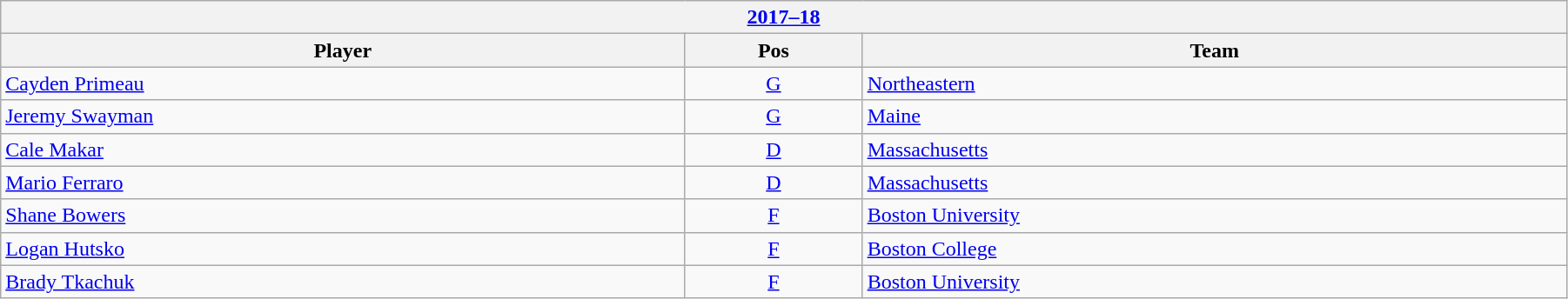<table class="wikitable" width=95%>
<tr>
<th colspan=3><a href='#'>2017–18</a></th>
</tr>
<tr>
<th>Player</th>
<th>Pos</th>
<th>Team</th>
</tr>
<tr>
<td><a href='#'>Cayden Primeau</a></td>
<td align=center><a href='#'>G</a></td>
<td><a href='#'>Northeastern</a></td>
</tr>
<tr>
<td><a href='#'>Jeremy Swayman</a></td>
<td align=center><a href='#'>G</a></td>
<td><a href='#'>Maine</a></td>
</tr>
<tr>
<td><a href='#'>Cale Makar</a></td>
<td align=center><a href='#'>D</a></td>
<td><a href='#'>Massachusetts</a></td>
</tr>
<tr>
<td><a href='#'>Mario Ferraro</a></td>
<td align=center><a href='#'>D</a></td>
<td><a href='#'>Massachusetts</a></td>
</tr>
<tr>
<td><a href='#'>Shane Bowers</a></td>
<td align=center><a href='#'>F</a></td>
<td><a href='#'>Boston University</a></td>
</tr>
<tr>
<td><a href='#'>Logan Hutsko</a></td>
<td align=center><a href='#'>F</a></td>
<td><a href='#'>Boston College</a></td>
</tr>
<tr>
<td><a href='#'>Brady Tkachuk</a></td>
<td align=center><a href='#'>F</a></td>
<td><a href='#'>Boston University</a></td>
</tr>
</table>
